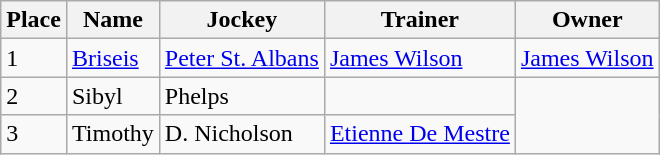<table class="wikitable">
<tr>
<th>Place</th>
<th>Name</th>
<th>Jockey</th>
<th>Trainer</th>
<th>Owner</th>
</tr>
<tr>
<td>1</td>
<td><a href='#'>Briseis</a></td>
<td><a href='#'>Peter St. Albans</a></td>
<td><a href='#'>James Wilson</a></td>
<td><a href='#'>James Wilson</a></td>
</tr>
<tr>
<td>2</td>
<td>Sibyl</td>
<td>Phelps</td>
<td></td>
</tr>
<tr>
<td>3</td>
<td>Timothy</td>
<td>D. Nicholson</td>
<td><a href='#'>Etienne De Mestre</a></td>
</tr>
</table>
